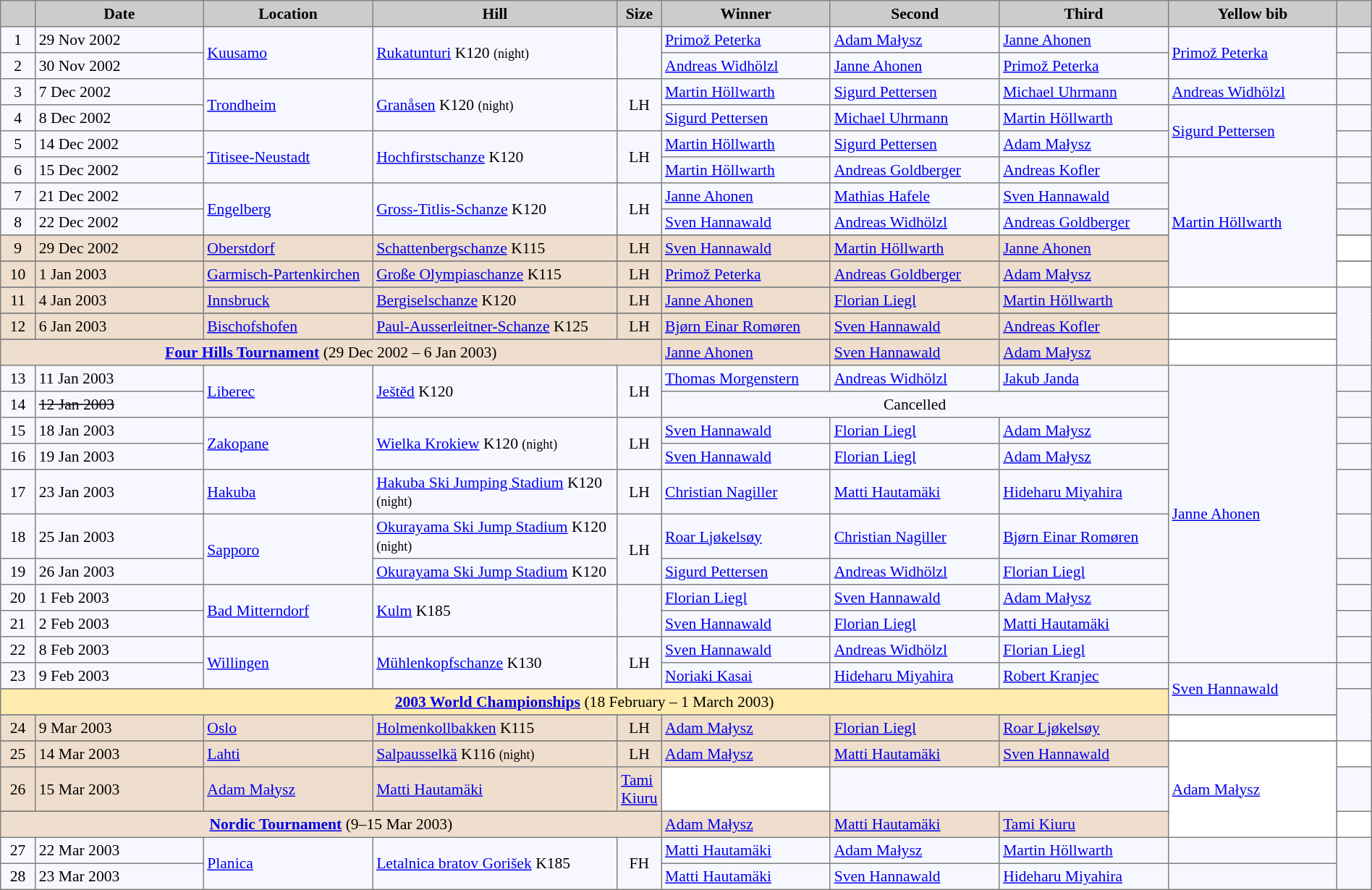<table cellpadding="3" cellspacing="0" border="1" style="background:#f7f8ff; font-size:90%; border:gray solid 1px; border-collapse:collapse;">
<tr style="background:#ccc; text-align:center;">
<th style="width: 25px;"></th>
<th style="width: 150px;">Date</th>
<th style="width: 150px;">Location</th>
<th style="width: 220px;">Hill</th>
<th style="width: 25px;">Size</th>
<th style="width: 150px;">Winner</th>
<th style="width: 150px;">Second</th>
<th style="width: 150px;">Third</th>
<th style="width: 150px;">Yellow bib</th>
<th style="width: 25px;"></th>
</tr>
<tr>
<td style="text-align: center;">1</td>
<td>29 Nov 2002</td>
<td rowspan="2"> <a href='#'>Kuusamo</a></td>
<td rowspan="2"><a href='#'>Rukatunturi</a> K120 <small>(night)</small></td>
<td rowspan="2" style="text-align: center;"></td>
<td> <a href='#'>Primož Peterka</a></td>
<td> <a href='#'>Adam Małysz</a></td>
<td> <a href='#'>Janne Ahonen</a></td>
<td rowspan="2"> <a href='#'>Primož Peterka</a></td>
<td style="text-align: center;"></td>
</tr>
<tr>
<td style="text-align: center;">2</td>
<td>30 Nov 2002</td>
<td> <a href='#'>Andreas Widhölzl</a></td>
<td> <a href='#'>Janne Ahonen</a></td>
<td> <a href='#'>Primož Peterka</a></td>
<td style="text-align: center;"></td>
</tr>
<tr>
<td style="text-align: center;">3</td>
<td>7 Dec 2002</td>
<td rowspan="2"> <a href='#'>Trondheim</a></td>
<td rowspan="2"><a href='#'>Granåsen</a> K120 <small>(night)</small></td>
<td rowspan="2" style="text-align: center;">LH</td>
<td> <a href='#'>Martin Höllwarth</a></td>
<td> <a href='#'>Sigurd Pettersen</a></td>
<td> <a href='#'>Michael Uhrmann</a></td>
<td> <a href='#'>Andreas Widhölzl</a></td>
<td style="text-align: center;"></td>
</tr>
<tr>
<td style="text-align: center;">4</td>
<td>8 Dec 2002</td>
<td> <a href='#'>Sigurd Pettersen</a></td>
<td> <a href='#'>Michael Uhrmann</a></td>
<td> <a href='#'>Martin Höllwarth</a></td>
<td rowspan="2"> <a href='#'>Sigurd Pettersen</a></td>
<td style="text-align: center;"></td>
</tr>
<tr>
<td style="text-align: center;">5</td>
<td>14 Dec 2002</td>
<td rowspan="2"> <a href='#'>Titisee-Neustadt</a></td>
<td rowspan="2"><a href='#'>Hochfirstschanze</a> K120</td>
<td rowspan="2" style="text-align: center;">LH</td>
<td> <a href='#'>Martin Höllwarth</a></td>
<td> <a href='#'>Sigurd Pettersen</a></td>
<td> <a href='#'>Adam Małysz</a></td>
<td style="text-align: center;"></td>
</tr>
<tr>
<td style="text-align: center;">6</td>
<td>15 Dec 2002</td>
<td> <a href='#'>Martin Höllwarth</a></td>
<td> <a href='#'>Andreas Goldberger</a></td>
<td> <a href='#'>Andreas Kofler</a></td>
<td rowspan="8"> <a href='#'>Martin Höllwarth</a></td>
<td style="text-align: center;"></td>
</tr>
<tr>
<td style="text-align: center;">7</td>
<td>21 Dec 2002</td>
<td rowspan="2"> <a href='#'>Engelberg</a></td>
<td rowspan="2"><a href='#'>Gross-Titlis-Schanze</a> K120</td>
<td rowspan="2" style="text-align: center;">LH</td>
<td> <a href='#'>Janne Ahonen</a></td>
<td> <a href='#'>Mathias Hafele</a></td>
<td> <a href='#'>Sven Hannawald</a></td>
<td style="text-align: center;"></td>
</tr>
<tr>
<td style="text-align: center;">8</td>
<td>22 Dec 2002</td>
<td> <a href='#'>Sven Hannawald</a></td>
<td> <a href='#'>Andreas Widhölzl</a></td>
<td> <a href='#'>Andreas Goldberger</a></td>
<td style="text-align: center;"></td>
</tr>
<tr>
</tr>
<tr bgcolor=#EFDECD>
<td style="text-align: center;">9</td>
<td>29 Dec 2002</td>
<td> <a href='#'>Oberstdorf</a></td>
<td><a href='#'>Schattenbergschanze</a> K115</td>
<td style="text-align: center;">LH</td>
<td> <a href='#'>Sven Hannawald</a></td>
<td> <a href='#'>Martin Höllwarth</a></td>
<td> <a href='#'>Janne Ahonen</a></td>
<td style="text-align: center;" bgcolor=#FFFFFF></td>
</tr>
<tr>
</tr>
<tr bgcolor=#EFDECD>
<td style="text-align: center;">10</td>
<td>1 Jan 2003</td>
<td> <a href='#'>Garmisch-Partenkirchen</a></td>
<td><a href='#'>Große Olympiaschanze</a> K115</td>
<td style="text-align: center;">LH</td>
<td> <a href='#'>Primož Peterka</a></td>
<td> <a href='#'>Andreas Goldberger</a></td>
<td> <a href='#'>Adam Małysz</a></td>
<td style="text-align: center;" bgcolor=#FFFFFF></td>
</tr>
<tr>
</tr>
<tr bgcolor=#EFDECD>
<td style="text-align: center;">11</td>
<td>4 Jan 2003</td>
<td> <a href='#'>Innsbruck</a></td>
<td><a href='#'>Bergiselschanze</a> K120</td>
<td style="text-align: center;">LH</td>
<td> <a href='#'>Janne Ahonen</a></td>
<td> <a href='#'>Florian Liegl</a></td>
<td> <a href='#'>Martin Höllwarth</a></td>
<td style="text-align: center;" bgcolor=#FFFFFF></td>
</tr>
<tr>
</tr>
<tr bgcolor=#EFDECD>
<td style="text-align: center;">12</td>
<td>6 Jan 2003</td>
<td> <a href='#'>Bischofshofen</a></td>
<td><a href='#'>Paul-Ausserleitner-Schanze</a> K125</td>
<td style="text-align: center;">LH</td>
<td> <a href='#'>Bjørn Einar Romøren</a></td>
<td> <a href='#'>Sven Hannawald</a></td>
<td> <a href='#'>Andreas Kofler</a></td>
<td style="text-align: center;" bgcolor=#FFFFFF></td>
</tr>
<tr>
</tr>
<tr bgcolor=#EFDECD>
<td colspan="5" style="text-align: center;"><strong><a href='#'>Four Hills Tournament</a></strong> (29 Dec 2002 – 6 Jan 2003)</td>
<td> <a href='#'>Janne Ahonen</a></td>
<td> <a href='#'>Sven Hannawald</a></td>
<td> <a href='#'>Adam Małysz</a></td>
<td style="text-align: center;" bgcolor=#FFFFFF></td>
</tr>
<tr>
<td style="text-align: center;">13</td>
<td>11 Jan 2003</td>
<td rowspan="2"> <a href='#'>Liberec</a></td>
<td rowspan="2"><a href='#'>Ještěd</a> K120</td>
<td rowspan="2" style="text-align: center;">LH</td>
<td> <a href='#'>Thomas Morgenstern</a></td>
<td> <a href='#'>Andreas Widhölzl</a></td>
<td> <a href='#'>Jakub Janda</a></td>
<td rowspan="10"> <a href='#'>Janne Ahonen</a></td>
<td style="text-align: center;"></td>
</tr>
<tr>
<td style="text-align: center;">14</td>
<td><s>12 Jan 2003</s></td>
<td colspan="3" align="center">Cancelled</td>
<td style="text-align: center;"></td>
</tr>
<tr>
<td style="text-align: center;">15</td>
<td>18 Jan 2003</td>
<td rowspan="2"> <a href='#'>Zakopane</a></td>
<td rowspan="2"><a href='#'>Wielka Krokiew</a> K120 <small>(night)</small></td>
<td rowspan="2" style="text-align: center;">LH</td>
<td> <a href='#'>Sven Hannawald</a></td>
<td> <a href='#'>Florian Liegl</a></td>
<td> <a href='#'>Adam Małysz</a></td>
<td style="text-align: center;"></td>
</tr>
<tr>
<td style="text-align: center;">16</td>
<td>19 Jan 2003</td>
<td> <a href='#'>Sven Hannawald</a></td>
<td> <a href='#'>Florian Liegl</a></td>
<td> <a href='#'>Adam Małysz</a></td>
<td style="text-align: center;"></td>
</tr>
<tr>
<td style="text-align: center;">17</td>
<td>23 Jan 2003</td>
<td> <a href='#'>Hakuba</a></td>
<td><a href='#'>Hakuba Ski Jumping Stadium</a> K120 <small>(night)</small></td>
<td style="text-align: center;">LH</td>
<td> <a href='#'>Christian Nagiller</a></td>
<td> <a href='#'>Matti Hautamäki</a></td>
<td> <a href='#'>Hideharu Miyahira</a></td>
<td style="text-align: center;"></td>
</tr>
<tr>
<td style="text-align: center;">18</td>
<td>25 Jan 2003</td>
<td rowspan="2"> <a href='#'>Sapporo</a></td>
<td><a href='#'>Okurayama Ski Jump Stadium</a> K120 <small>(night)</small></td>
<td rowspan="2" style="text-align: center;">LH</td>
<td> <a href='#'>Roar Ljøkelsøy</a></td>
<td> <a href='#'>Christian Nagiller</a></td>
<td> <a href='#'>Bjørn Einar Romøren</a></td>
<td style="text-align: center;"></td>
</tr>
<tr>
<td style="text-align: center;">19</td>
<td>26 Jan 2003</td>
<td><a href='#'>Okurayama Ski Jump Stadium</a> K120</td>
<td> <a href='#'>Sigurd Pettersen</a></td>
<td> <a href='#'>Andreas Widhölzl</a></td>
<td> <a href='#'>Florian Liegl</a></td>
<td style="text-align: center;"></td>
</tr>
<tr>
<td style="text-align: center;">20</td>
<td>1 Feb 2003</td>
<td rowspan="2"> <a href='#'>Bad Mitterndorf</a></td>
<td rowspan="2"><a href='#'>Kulm</a> K185</td>
<td rowspan="2" style="text-align: center;"></td>
<td> <a href='#'>Florian Liegl</a></td>
<td> <a href='#'>Sven Hannawald</a></td>
<td> <a href='#'>Adam Małysz</a></td>
<td style="text-align: center;"></td>
</tr>
<tr>
<td style="text-align: center;">21</td>
<td>2 Feb 2003</td>
<td> <a href='#'>Sven Hannawald</a></td>
<td> <a href='#'>Florian Liegl</a></td>
<td> <a href='#'>Matti Hautamäki</a></td>
<td style="text-align: center;"></td>
</tr>
<tr>
<td style="text-align: center;">22</td>
<td>8 Feb 2003</td>
<td rowspan="2"> <a href='#'>Willingen</a></td>
<td rowspan="2"><a href='#'>Mühlenkopfschanze</a> K130</td>
<td rowspan="2" style="text-align: center;">LH</td>
<td> <a href='#'>Sven Hannawald</a></td>
<td> <a href='#'>Andreas Widhölzl</a></td>
<td> <a href='#'>Florian Liegl</a></td>
<td style="text-align: center;"></td>
</tr>
<tr>
<td style="text-align: center;">23</td>
<td>9 Feb 2003 </td>
<td> <a href='#'>Noriaki Kasai</a></td>
<td> <a href='#'>Hideharu Miyahira</a></td>
<td> <a href='#'>Robert Kranjec</a></td>
<td rowspan="3"> <a href='#'>Sven Hannawald</a></td>
<td style="text-align: center;"></td>
</tr>
<tr>
</tr>
<tr style="background:#FFEBAD">
<td colspan="8" align="center"><strong><a href='#'>2003 World Championships</a></strong> (18 February – 1 March 2003)</td>
</tr>
<tr>
</tr>
<tr bgcolor=#EFDECD>
<td style="text-align: center;">24</td>
<td>9 Mar 2003 </td>
<td> <a href='#'>Oslo</a></td>
<td><a href='#'>Holmenkollbakken</a> K115</td>
<td style="text-align: center;">LH</td>
<td> <a href='#'>Adam Małysz</a></td>
<td> <a href='#'>Florian Liegl</a></td>
<td> <a href='#'>Roar Ljøkelsøy</a></td>
<td style="text-align: center;" bgcolor=#FFFFFF></td>
</tr>
<tr>
</tr>
<tr bgcolor=#EFDECD>
<td style="text-align: center;">25</td>
<td>14 Mar 2003</td>
<td rowspan="2"> <a href='#'>Lahti</a></td>
<td rowspan="2"><a href='#'>Salpausselkä</a> K116 <small>(night)</small></td>
<td rowspan="2" style="text-align: center;">LH</td>
<td> <a href='#'>Adam Małysz</a></td>
<td> <a href='#'>Matti Hautamäki</a></td>
<td> <a href='#'>Sven Hannawald</a></td>
<td rowspan="5" bgcolor=#FFFFFF> <a href='#'>Adam Małysz</a></td>
<td style="text-align: center;" bgcolor=#FFFFFF></td>
</tr>
<tr>
</tr>
<tr bgcolor=#EFDECD>
<td style="text-align: center;">26</td>
<td>15 Mar 2003</td>
<td> <a href='#'>Adam Małysz</a></td>
<td> <a href='#'>Matti Hautamäki</a></td>
<td> <a href='#'>Tami Kiuru</a></td>
<td style="text-align: center;" bgcolor=#FFFFFF></td>
</tr>
<tr>
</tr>
<tr bgcolor=#EFDECD>
<td colspan="5" style="text-align: center;"><strong><a href='#'>Nordic Tournament</a></strong> (9–15 Mar 2003)</td>
<td> <a href='#'>Adam Małysz</a></td>
<td> <a href='#'>Matti Hautamäki</a></td>
<td> <a href='#'>Tami Kiuru</a></td>
<td style="text-align: center;" bgcolor=#FFFFFF></td>
</tr>
<tr>
<td style="text-align: center;">27</td>
<td>22 Mar 2003</td>
<td rowspan="2"> <a href='#'>Planica</a></td>
<td rowspan="2"><a href='#'>Letalnica bratov Gorišek</a> K185</td>
<td rowspan="2" style="text-align: center;">FH</td>
<td> <a href='#'>Matti Hautamäki</a></td>
<td> <a href='#'>Adam Małysz</a></td>
<td> <a href='#'>Martin Höllwarth</a></td>
<td style="text-align: center;"></td>
</tr>
<tr>
<td style="text-align: center;">28</td>
<td>23 Mar 2003</td>
<td> <a href='#'>Matti Hautamäki</a></td>
<td> <a href='#'>Sven Hannawald</a></td>
<td> <a href='#'>Hideharu Miyahira</a></td>
<td style="text-align: center;"></td>
</tr>
</table>
